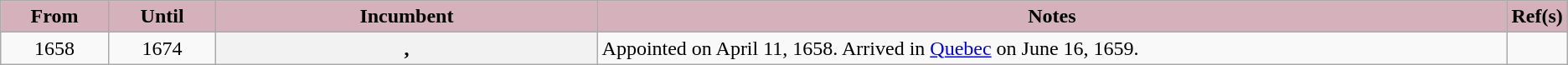<table class="wikitable sortable plainrowheaders" style="text-align:center;">
<tr>
<th scope="col" style="background-color: #D4B1BB; width: 7%">From</th>
<th scope="col" style="background-color: #D4B1BB; width: 7%">Until</th>
<th scope="col" style="background-color: #D4B1BB; width: 25%">Incumbent</th>
<th scope="col" style="background-color: #D4B1BB; width: 60%" class="unsortable">Notes</th>
<th scope="col" style="background-color: #D4B1BB" class="unsortable">Ref(s)</th>
</tr>
<tr>
<td>1658</td>
<td>1674</td>
<th scope="row">, </th>
<td style="text-align:left">Appointed on April 11, 1658.  Arrived in <a href='#'>Quebec</a> on June 16, 1659.</td>
<td></td>
</tr>
</table>
